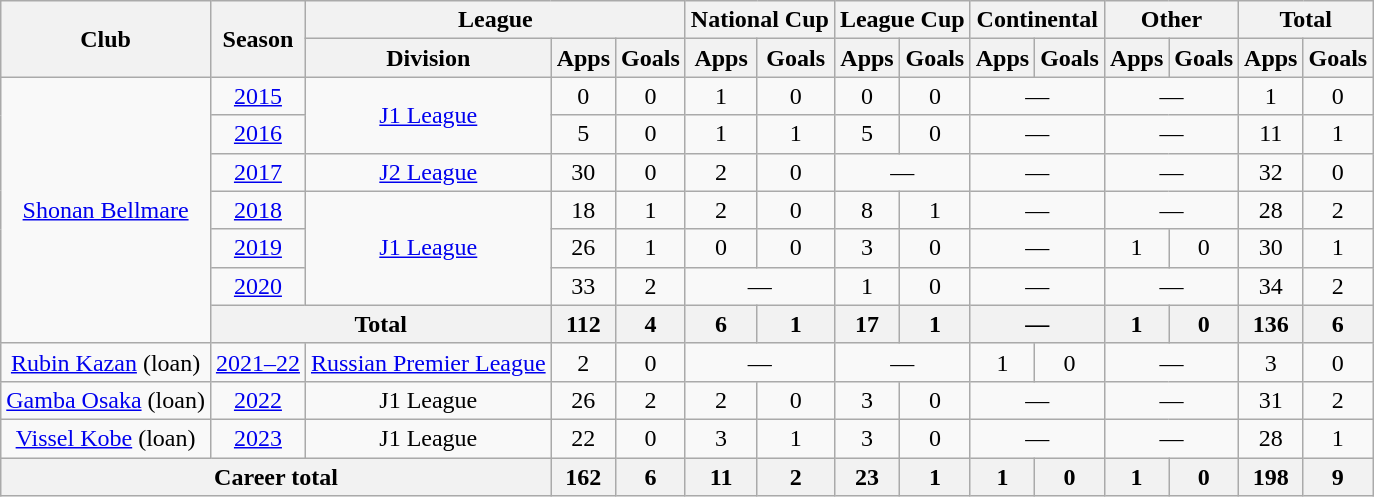<table class="wikitable" style="text-align:center">
<tr>
<th rowspan=2>Club</th>
<th rowspan=2>Season</th>
<th colspan=3>League</th>
<th colspan=2>National Cup</th>
<th colspan=2>League Cup</th>
<th colspan=2>Continental</th>
<th colspan=2>Other</th>
<th colspan=2>Total</th>
</tr>
<tr>
<th>Division</th>
<th>Apps</th>
<th>Goals</th>
<th>Apps</th>
<th>Goals</th>
<th>Apps</th>
<th>Goals</th>
<th>Apps</th>
<th>Goals</th>
<th>Apps</th>
<th>Goals</th>
<th>Apps</th>
<th>Goals</th>
</tr>
<tr>
<td rowspan="7"><a href='#'>Shonan Bellmare</a></td>
<td><a href='#'>2015</a></td>
<td rowspan="2"><a href='#'>J1 League</a></td>
<td>0</td>
<td>0</td>
<td>1</td>
<td>0</td>
<td>0</td>
<td>0</td>
<td colspan="2">—</td>
<td colspan="2">—</td>
<td>1</td>
<td>0</td>
</tr>
<tr>
<td><a href='#'>2016</a></td>
<td>5</td>
<td>0</td>
<td>1</td>
<td>1</td>
<td>5</td>
<td>0</td>
<td colspan="2">—</td>
<td colspan="2">—</td>
<td>11</td>
<td>1</td>
</tr>
<tr>
<td><a href='#'>2017</a></td>
<td><a href='#'>J2 League</a></td>
<td>30</td>
<td>0</td>
<td>2</td>
<td>0</td>
<td colspan="2">—</td>
<td colspan="2">—</td>
<td colspan="2">—</td>
<td>32</td>
<td>0</td>
</tr>
<tr>
<td><a href='#'>2018</a></td>
<td rowspan="3"><a href='#'>J1 League</a></td>
<td>18</td>
<td>1</td>
<td>2</td>
<td>0</td>
<td>8</td>
<td>1</td>
<td colspan="2">—</td>
<td colspan="2">—</td>
<td>28</td>
<td>2</td>
</tr>
<tr>
<td><a href='#'>2019</a></td>
<td>26</td>
<td>1</td>
<td>0</td>
<td>0</td>
<td>3</td>
<td>0</td>
<td colspan="2">—</td>
<td>1</td>
<td>0</td>
<td>30</td>
<td>1</td>
</tr>
<tr>
<td><a href='#'>2020</a></td>
<td>33</td>
<td>2</td>
<td colspan="2">—</td>
<td>1</td>
<td>0</td>
<td colspan="2">—</td>
<td colspan="2">—</td>
<td>34</td>
<td>2</td>
</tr>
<tr>
<th colspan=2>Total</th>
<th>112</th>
<th>4</th>
<th>6</th>
<th>1</th>
<th>17</th>
<th>1</th>
<th colspan="2">—</th>
<th>1</th>
<th>0</th>
<th>136</th>
<th>6</th>
</tr>
<tr>
<td><a href='#'>Rubin Kazan</a> (loan)</td>
<td><a href='#'>2021–22</a></td>
<td><a href='#'>Russian Premier League</a></td>
<td>2</td>
<td>0</td>
<td colspan="2">—</td>
<td colspan="2">—</td>
<td>1</td>
<td>0</td>
<td colspan="2">—</td>
<td>3</td>
<td>0</td>
</tr>
<tr>
<td><a href='#'>Gamba Osaka</a> (loan)</td>
<td><a href='#'>2022</a></td>
<td>J1 League</td>
<td>26</td>
<td>2</td>
<td>2</td>
<td>0</td>
<td>3</td>
<td>0</td>
<td colspan="2">—</td>
<td colspan="2">—</td>
<td>31</td>
<td>2</td>
</tr>
<tr>
<td><a href='#'>Vissel Kobe</a> (loan)</td>
<td><a href='#'>2023</a></td>
<td>J1 League</td>
<td>22</td>
<td>0</td>
<td>3</td>
<td>1</td>
<td>3</td>
<td>0</td>
<td colspan="2">—</td>
<td colspan="2">—</td>
<td>28</td>
<td>1</td>
</tr>
<tr>
<th colspan=3>Career total</th>
<th>162</th>
<th>6</th>
<th>11</th>
<th>2</th>
<th>23</th>
<th>1</th>
<th>1</th>
<th>0</th>
<th>1</th>
<th>0</th>
<th>198</th>
<th>9</th>
</tr>
</table>
